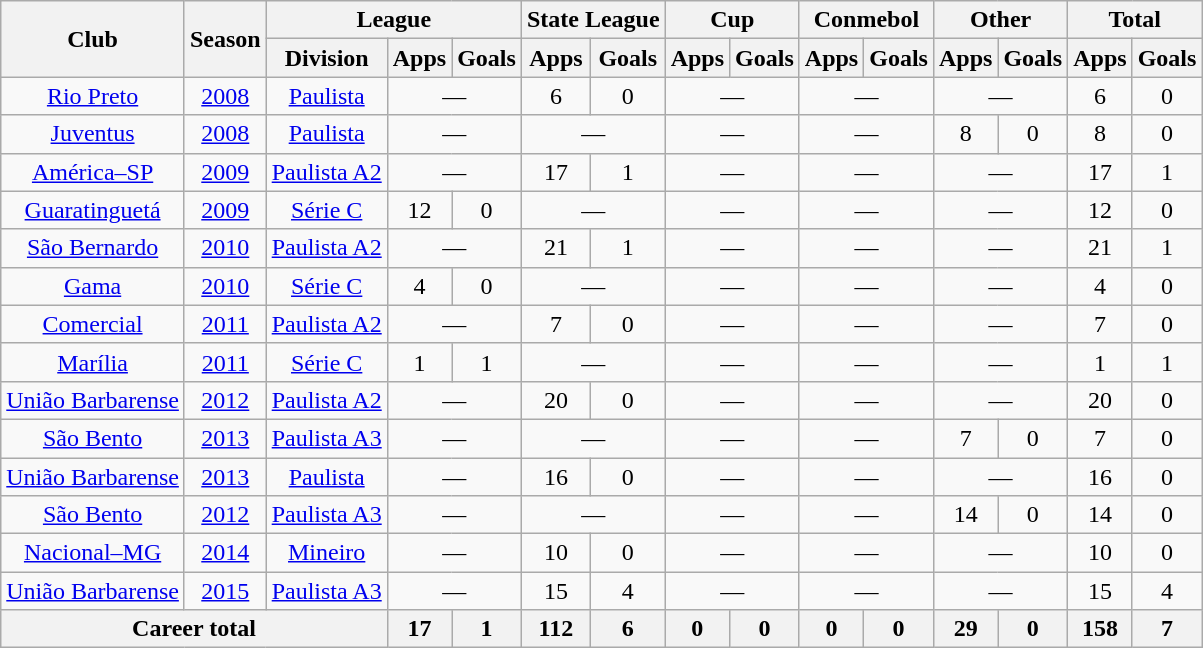<table class="wikitable" style="text-align: center;">
<tr>
<th rowspan="2">Club</th>
<th rowspan="2">Season</th>
<th colspan="3">League</th>
<th colspan="2">State League</th>
<th colspan="2">Cup</th>
<th colspan="2">Conmebol</th>
<th colspan="2">Other</th>
<th colspan="2">Total</th>
</tr>
<tr>
<th>Division</th>
<th>Apps</th>
<th>Goals</th>
<th>Apps</th>
<th>Goals</th>
<th>Apps</th>
<th>Goals</th>
<th>Apps</th>
<th>Goals</th>
<th>Apps</th>
<th>Goals</th>
<th>Apps</th>
<th>Goals</th>
</tr>
<tr>
<td valign="center"><a href='#'>Rio Preto</a></td>
<td><a href='#'>2008</a></td>
<td><a href='#'>Paulista</a></td>
<td colspan="2">—</td>
<td>6</td>
<td>0</td>
<td colspan="2">—</td>
<td colspan="2">—</td>
<td colspan="2">—</td>
<td>6</td>
<td>0</td>
</tr>
<tr>
<td valign="center"><a href='#'>Juventus</a></td>
<td><a href='#'>2008</a></td>
<td><a href='#'>Paulista</a></td>
<td colspan="2">—</td>
<td colspan="2">—</td>
<td colspan="2">—</td>
<td colspan="2">—</td>
<td>8</td>
<td>0</td>
<td>8</td>
<td>0</td>
</tr>
<tr>
<td valign="center"><a href='#'>América–SP</a></td>
<td><a href='#'>2009</a></td>
<td><a href='#'>Paulista A2</a></td>
<td colspan="2">—</td>
<td>17</td>
<td>1</td>
<td colspan="2">—</td>
<td colspan="2">—</td>
<td colspan="2">—</td>
<td>17</td>
<td>1</td>
</tr>
<tr>
<td valign="center"><a href='#'>Guaratinguetá</a></td>
<td><a href='#'>2009</a></td>
<td><a href='#'>Série C</a></td>
<td>12</td>
<td>0</td>
<td colspan="2">—</td>
<td colspan="2">—</td>
<td colspan="2">—</td>
<td colspan="2">—</td>
<td>12</td>
<td>0</td>
</tr>
<tr>
<td valign="center"><a href='#'>São Bernardo</a></td>
<td><a href='#'>2010</a></td>
<td><a href='#'>Paulista A2</a></td>
<td colspan="2">—</td>
<td>21</td>
<td>1</td>
<td colspan="2">—</td>
<td colspan="2">—</td>
<td colspan="2">—</td>
<td>21</td>
<td>1</td>
</tr>
<tr>
<td valign="center"><a href='#'>Gama</a></td>
<td><a href='#'>2010</a></td>
<td><a href='#'>Série C</a></td>
<td>4</td>
<td>0</td>
<td colspan="2">—</td>
<td colspan="2">—</td>
<td colspan="2">—</td>
<td colspan="2">—</td>
<td>4</td>
<td>0</td>
</tr>
<tr>
<td valign="center"><a href='#'>Comercial</a></td>
<td><a href='#'>2011</a></td>
<td><a href='#'>Paulista A2</a></td>
<td colspan="2">—</td>
<td>7</td>
<td>0</td>
<td colspan="2">—</td>
<td colspan="2">—</td>
<td colspan="2">—</td>
<td>7</td>
<td>0</td>
</tr>
<tr>
<td valign="center"><a href='#'>Marília</a></td>
<td><a href='#'>2011</a></td>
<td><a href='#'>Série C</a></td>
<td>1</td>
<td>1</td>
<td colspan="2">—</td>
<td colspan="2">—</td>
<td colspan="2">—</td>
<td colspan="2">—</td>
<td>1</td>
<td>1</td>
</tr>
<tr>
<td valign="center"><a href='#'>União Barbarense</a></td>
<td><a href='#'>2012</a></td>
<td><a href='#'>Paulista A2</a></td>
<td colspan="2">—</td>
<td>20</td>
<td>0</td>
<td colspan="2">—</td>
<td colspan="2">—</td>
<td colspan="2">—</td>
<td>20</td>
<td>0</td>
</tr>
<tr>
<td valign="center"><a href='#'>São Bento</a></td>
<td><a href='#'>2013</a></td>
<td><a href='#'>Paulista A3</a></td>
<td colspan="2">—</td>
<td colspan="2">—</td>
<td colspan="2">—</td>
<td colspan="2">—</td>
<td>7</td>
<td>0</td>
<td>7</td>
<td>0</td>
</tr>
<tr>
<td valign="center"><a href='#'>União Barbarense</a></td>
<td><a href='#'>2013</a></td>
<td><a href='#'>Paulista</a></td>
<td colspan="2">—</td>
<td>16</td>
<td>0</td>
<td colspan="2">—</td>
<td colspan="2">—</td>
<td colspan="2">—</td>
<td>16</td>
<td>0</td>
</tr>
<tr>
<td valign="center"><a href='#'>São Bento</a></td>
<td><a href='#'>2012</a></td>
<td><a href='#'>Paulista A3</a></td>
<td colspan="2">—</td>
<td colspan="2">—</td>
<td colspan="2">—</td>
<td colspan="2">—</td>
<td>14</td>
<td>0</td>
<td>14</td>
<td>0</td>
</tr>
<tr>
<td valign="center"><a href='#'>Nacional–MG</a></td>
<td><a href='#'>2014</a></td>
<td><a href='#'>Mineiro</a></td>
<td colspan="2">—</td>
<td>10</td>
<td>0</td>
<td colspan="2">—</td>
<td colspan="2">—</td>
<td colspan="2">—</td>
<td>10</td>
<td>0</td>
</tr>
<tr>
<td><a href='#'>União Barbarense</a></td>
<td><a href='#'>2015</a></td>
<td><a href='#'>Paulista A3</a></td>
<td colspan="2">—</td>
<td>15</td>
<td>4</td>
<td colspan="2">—</td>
<td colspan="2">—</td>
<td colspan="2">—</td>
<td>15</td>
<td>4</td>
</tr>
<tr>
<th colspan="3"><strong>Career total</strong></th>
<th>17</th>
<th>1</th>
<th>112</th>
<th>6</th>
<th>0</th>
<th>0</th>
<th>0</th>
<th>0</th>
<th>29</th>
<th>0</th>
<th>158</th>
<th>7</th>
</tr>
</table>
